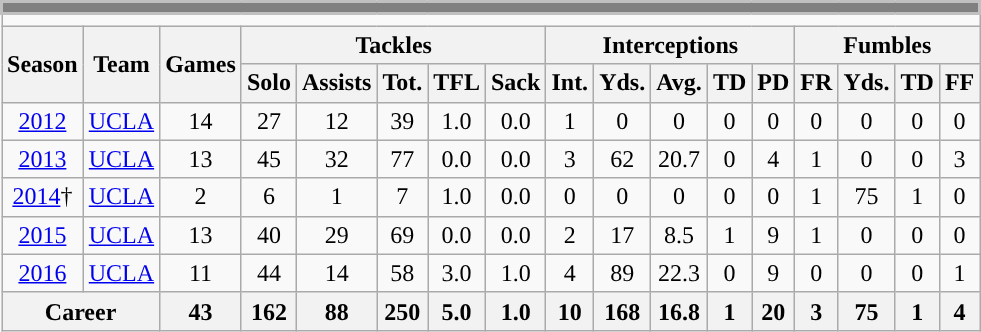<table class="wikitable" style="text-align:center;">
<tr>
<td ! colspan="20" style="background:gray; border:2px solid silver; color:white;"></td>
</tr>
<tr>
<td ! colspan="20"></td>
</tr>
<tr>
<th rowspan=2>Season</th>
<th rowspan=2>Team</th>
<th rowspan=2>Games</th>
<th colspan=5>Tackles</th>
<th colspan=5>Interceptions</th>
<th colspan=5>Fumbles</th>
</tr>
<tr>
<th>Solo</th>
<th>Assists</th>
<th>Tot.</th>
<th>TFL</th>
<th>Sack</th>
<th>Int.</th>
<th>Yds.</th>
<th>Avg.</th>
<th>TD</th>
<th>PD</th>
<th>FR</th>
<th>Yds.</th>
<th>TD</th>
<th>FF</th>
</tr>
<tr>
<td><a href='#'>2012</a></td>
<td><a href='#'>UCLA</a></td>
<td>14</td>
<td>27</td>
<td>12</td>
<td>39</td>
<td>1.0</td>
<td>0.0</td>
<td>1</td>
<td>0</td>
<td>0</td>
<td>0</td>
<td>0</td>
<td>0</td>
<td>0</td>
<td>0</td>
<td>0</td>
</tr>
<tr>
<td><a href='#'>2013</a></td>
<td><a href='#'>UCLA</a></td>
<td>13</td>
<td>45</td>
<td>32</td>
<td>77</td>
<td>0.0</td>
<td>0.0</td>
<td>3</td>
<td>62</td>
<td>20.7</td>
<td>0</td>
<td>4</td>
<td>1</td>
<td>0</td>
<td>0</td>
<td>3</td>
</tr>
<tr>
<td><a href='#'>2014</a>†</td>
<td><a href='#'>UCLA</a></td>
<td>2</td>
<td>6</td>
<td>1</td>
<td>7</td>
<td>1.0</td>
<td>0.0</td>
<td>0</td>
<td>0</td>
<td>0</td>
<td>0</td>
<td>0</td>
<td>1</td>
<td>75</td>
<td>1</td>
<td>0</td>
</tr>
<tr>
<td><a href='#'>2015</a></td>
<td><a href='#'>UCLA</a></td>
<td>13</td>
<td>40</td>
<td>29</td>
<td>69</td>
<td>0.0</td>
<td>0.0</td>
<td>2</td>
<td>17</td>
<td>8.5</td>
<td>1</td>
<td>9</td>
<td>1</td>
<td>0</td>
<td>0</td>
<td>0</td>
</tr>
<tr>
<td><a href='#'>2016</a></td>
<td><a href='#'>UCLA</a></td>
<td>11</td>
<td>44</td>
<td>14</td>
<td>58</td>
<td>3.0</td>
<td>1.0</td>
<td>4</td>
<td>89</td>
<td>22.3</td>
<td>0</td>
<td>9</td>
<td>0</td>
<td>0</td>
<td>0</td>
<td>1</td>
</tr>
<tr>
<th colspan=2>Career</th>
<th>43</th>
<th>162</th>
<th>88</th>
<th>250</th>
<th>5.0</th>
<th>1.0</th>
<th>10</th>
<th>168</th>
<th>16.8</th>
<th>1</th>
<th>20</th>
<th>3</th>
<th>75</th>
<th>1</th>
<th>4</th>
</tr>
</table>
